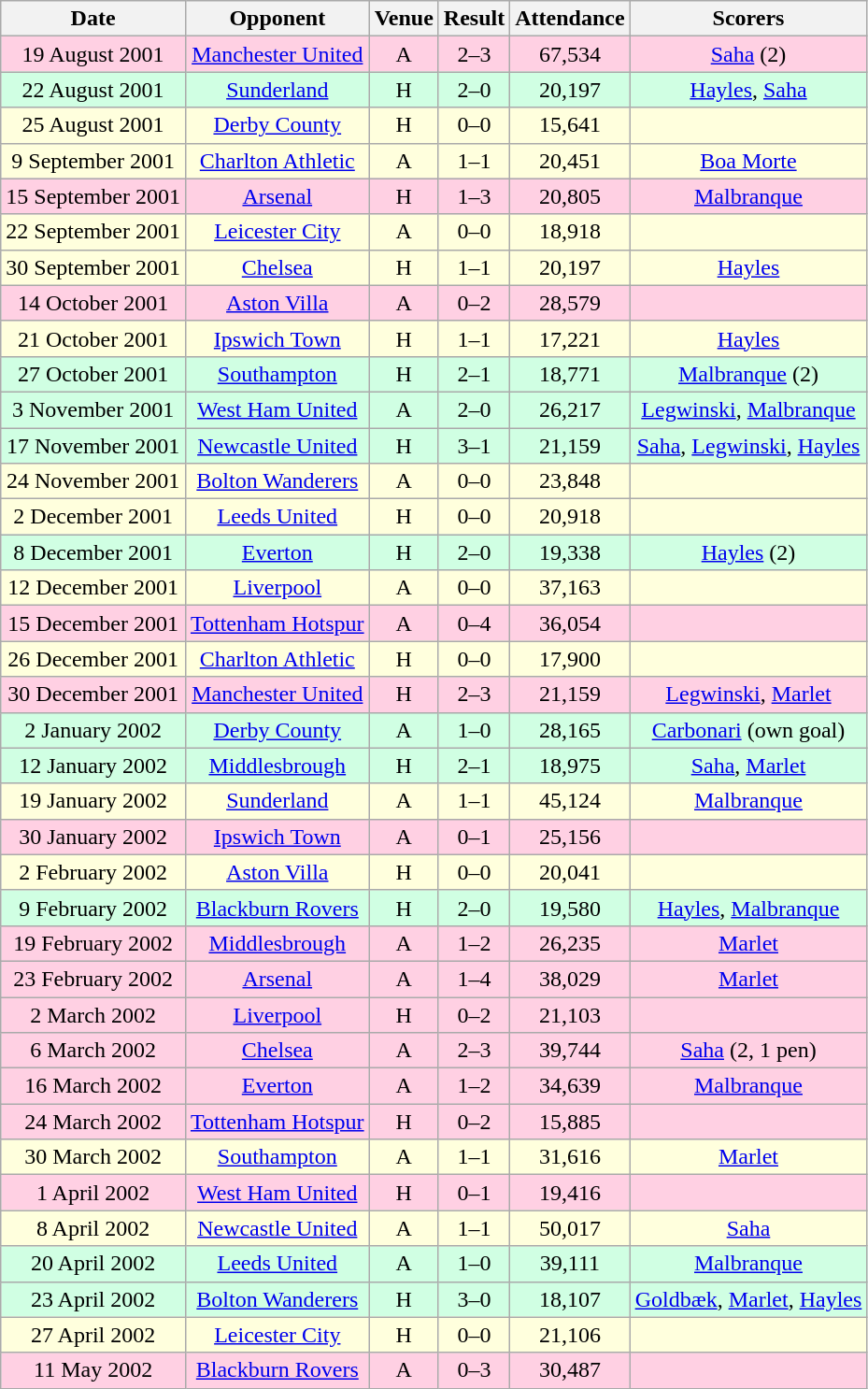<table class="wikitable sortable" style="font-size:100%; text-align:center">
<tr>
<th>Date</th>
<th>Opponent</th>
<th>Venue</th>
<th>Result</th>
<th>Attendance</th>
<th>Scorers</th>
</tr>
<tr style="background-color: #ffd0e3;">
<td>19 August 2001</td>
<td><a href='#'>Manchester United</a></td>
<td>A</td>
<td>2–3</td>
<td>67,534</td>
<td><a href='#'>Saha</a> (2)</td>
</tr>
<tr style="background-color: #d0ffe3;">
<td>22 August 2001</td>
<td><a href='#'>Sunderland</a></td>
<td>H</td>
<td>2–0</td>
<td>20,197</td>
<td><a href='#'>Hayles</a>, <a href='#'>Saha</a></td>
</tr>
<tr style="background-color: #ffffdd;">
<td>25 August 2001</td>
<td><a href='#'>Derby County</a></td>
<td>H</td>
<td>0–0</td>
<td>15,641</td>
<td></td>
</tr>
<tr style="background-color: #ffffdd;">
<td>9 September 2001</td>
<td><a href='#'>Charlton Athletic</a></td>
<td>A</td>
<td>1–1</td>
<td>20,451</td>
<td><a href='#'>Boa Morte</a></td>
</tr>
<tr style="background-color: #ffd0e3;">
<td>15 September 2001</td>
<td><a href='#'>Arsenal</a></td>
<td>H</td>
<td>1–3</td>
<td>20,805</td>
<td><a href='#'>Malbranque</a></td>
</tr>
<tr style="background-color: #ffffdd;">
<td>22 September 2001</td>
<td><a href='#'>Leicester City</a></td>
<td>A</td>
<td>0–0</td>
<td>18,918</td>
<td></td>
</tr>
<tr style="background-color: #ffffdd;">
<td>30 September 2001</td>
<td><a href='#'>Chelsea</a></td>
<td>H</td>
<td>1–1</td>
<td>20,197</td>
<td><a href='#'>Hayles</a></td>
</tr>
<tr style="background-color: #ffd0e3;">
<td>14 October 2001</td>
<td><a href='#'>Aston Villa</a></td>
<td>A</td>
<td>0–2</td>
<td>28,579</td>
<td></td>
</tr>
<tr style="background-color: #ffffdd;">
<td>21 October 2001</td>
<td><a href='#'>Ipswich Town</a></td>
<td>H</td>
<td>1–1</td>
<td>17,221</td>
<td><a href='#'>Hayles</a></td>
</tr>
<tr style="background-color: #d0ffe3;">
<td>27 October 2001</td>
<td><a href='#'>Southampton</a></td>
<td>H</td>
<td>2–1</td>
<td>18,771</td>
<td><a href='#'>Malbranque</a> (2)</td>
</tr>
<tr style="background-color: #d0ffe3;">
<td>3 November 2001</td>
<td><a href='#'>West Ham United</a></td>
<td>A</td>
<td>2–0</td>
<td>26,217</td>
<td><a href='#'>Legwinski</a>, <a href='#'>Malbranque</a></td>
</tr>
<tr style="background-color: #d0ffe3;">
<td>17 November 2001</td>
<td><a href='#'>Newcastle United</a></td>
<td>H</td>
<td>3–1</td>
<td>21,159</td>
<td><a href='#'>Saha</a>, <a href='#'>Legwinski</a>, <a href='#'>Hayles</a></td>
</tr>
<tr style="background-color: #ffffdd;">
<td>24 November 2001</td>
<td><a href='#'>Bolton Wanderers</a></td>
<td>A</td>
<td>0–0</td>
<td>23,848</td>
<td></td>
</tr>
<tr style="background-color: #ffffdd;">
<td>2 December 2001</td>
<td><a href='#'>Leeds United</a></td>
<td>H</td>
<td>0–0</td>
<td>20,918</td>
<td></td>
</tr>
<tr style="background-color: #d0ffe3;">
<td>8 December 2001</td>
<td><a href='#'>Everton</a></td>
<td>H</td>
<td>2–0</td>
<td>19,338</td>
<td><a href='#'>Hayles</a> (2)</td>
</tr>
<tr style="background-color: #ffffdd;">
<td>12 December 2001</td>
<td><a href='#'>Liverpool</a></td>
<td>A</td>
<td>0–0</td>
<td>37,163</td>
<td></td>
</tr>
<tr style="background-color: #ffd0e3;">
<td>15 December 2001</td>
<td><a href='#'>Tottenham Hotspur</a></td>
<td>A</td>
<td>0–4</td>
<td>36,054</td>
<td></td>
</tr>
<tr style="background-color: #ffffdd;">
<td>26 December 2001</td>
<td><a href='#'>Charlton Athletic</a></td>
<td>H</td>
<td>0–0</td>
<td>17,900</td>
<td></td>
</tr>
<tr style="background-color: #ffd0e3;">
<td>30 December 2001</td>
<td><a href='#'>Manchester United</a></td>
<td>H</td>
<td>2–3</td>
<td>21,159</td>
<td><a href='#'>Legwinski</a>, <a href='#'>Marlet</a></td>
</tr>
<tr style="background-color: #d0ffe3;">
<td>2 January 2002</td>
<td><a href='#'>Derby County</a></td>
<td>A</td>
<td>1–0</td>
<td>28,165</td>
<td><a href='#'>Carbonari</a> (own goal)</td>
</tr>
<tr style="background-color: #d0ffe3;">
<td>12 January 2002</td>
<td><a href='#'>Middlesbrough</a></td>
<td>H</td>
<td>2–1</td>
<td>18,975</td>
<td><a href='#'>Saha</a>, <a href='#'>Marlet</a></td>
</tr>
<tr style="background-color: #ffffdd;">
<td>19 January 2002</td>
<td><a href='#'>Sunderland</a></td>
<td>A</td>
<td>1–1</td>
<td>45,124</td>
<td><a href='#'>Malbranque</a></td>
</tr>
<tr style="background-color: #ffd0e3;">
<td>30 January 2002</td>
<td><a href='#'>Ipswich Town</a></td>
<td>A</td>
<td>0–1</td>
<td>25,156</td>
<td></td>
</tr>
<tr style="background-color: #ffffdd;">
<td>2 February 2002</td>
<td><a href='#'>Aston Villa</a></td>
<td>H</td>
<td>0–0</td>
<td>20,041</td>
<td></td>
</tr>
<tr style="background-color: #d0ffe3;">
<td>9 February 2002</td>
<td><a href='#'>Blackburn Rovers</a></td>
<td>H</td>
<td>2–0</td>
<td>19,580</td>
<td><a href='#'>Hayles</a>, <a href='#'>Malbranque</a></td>
</tr>
<tr style="background-color: #ffd0e3;">
<td>19 February 2002</td>
<td><a href='#'>Middlesbrough</a></td>
<td>A</td>
<td>1–2</td>
<td>26,235</td>
<td><a href='#'>Marlet</a></td>
</tr>
<tr style="background-color: #ffd0e3;">
<td>23 February 2002</td>
<td><a href='#'>Arsenal</a></td>
<td>A</td>
<td>1–4</td>
<td>38,029</td>
<td><a href='#'>Marlet</a></td>
</tr>
<tr style="background-color: #ffd0e3;">
<td>2 March 2002</td>
<td><a href='#'>Liverpool</a></td>
<td>H</td>
<td>0–2</td>
<td>21,103</td>
<td></td>
</tr>
<tr style="background-color: #ffd0e3;">
<td>6 March 2002</td>
<td><a href='#'>Chelsea</a></td>
<td>A</td>
<td>2–3</td>
<td>39,744</td>
<td><a href='#'>Saha</a> (2, 1 pen)</td>
</tr>
<tr style="background-color: #ffd0e3;">
<td>16 March 2002</td>
<td><a href='#'>Everton</a></td>
<td>A</td>
<td>1–2</td>
<td>34,639</td>
<td><a href='#'>Malbranque</a></td>
</tr>
<tr style="background-color: #ffd0e3;">
<td>24 March 2002</td>
<td><a href='#'>Tottenham Hotspur</a></td>
<td>H</td>
<td>0–2</td>
<td>15,885</td>
<td></td>
</tr>
<tr style="background-color: #ffffdd;">
<td>30 March 2002</td>
<td><a href='#'>Southampton</a></td>
<td>A</td>
<td>1–1</td>
<td>31,616</td>
<td><a href='#'>Marlet</a></td>
</tr>
<tr style="background-color: #ffd0e3;">
<td>1 April 2002</td>
<td><a href='#'>West Ham United</a></td>
<td>H</td>
<td>0–1</td>
<td>19,416</td>
<td></td>
</tr>
<tr style="background-color: #ffffdd;">
<td>8 April 2002</td>
<td><a href='#'>Newcastle United</a></td>
<td>A</td>
<td>1–1</td>
<td>50,017</td>
<td><a href='#'>Saha</a></td>
</tr>
<tr style="background-color: #d0ffe3;">
<td>20 April 2002</td>
<td><a href='#'>Leeds United</a></td>
<td>A</td>
<td>1–0</td>
<td>39,111</td>
<td><a href='#'>Malbranque</a></td>
</tr>
<tr style="background-color: #d0ffe3;">
<td>23 April 2002</td>
<td><a href='#'>Bolton Wanderers</a></td>
<td>H</td>
<td>3–0</td>
<td>18,107</td>
<td><a href='#'>Goldbæk</a>, <a href='#'>Marlet</a>, <a href='#'>Hayles</a></td>
</tr>
<tr style="background-color: #ffffdd;">
<td>27 April 2002</td>
<td><a href='#'>Leicester City</a></td>
<td>H</td>
<td>0–0</td>
<td>21,106</td>
<td></td>
</tr>
<tr style="background-color: #ffd0e3;">
<td>11 May 2002</td>
<td><a href='#'>Blackburn Rovers</a></td>
<td>A</td>
<td>0–3</td>
<td>30,487</td>
<td></td>
</tr>
</table>
